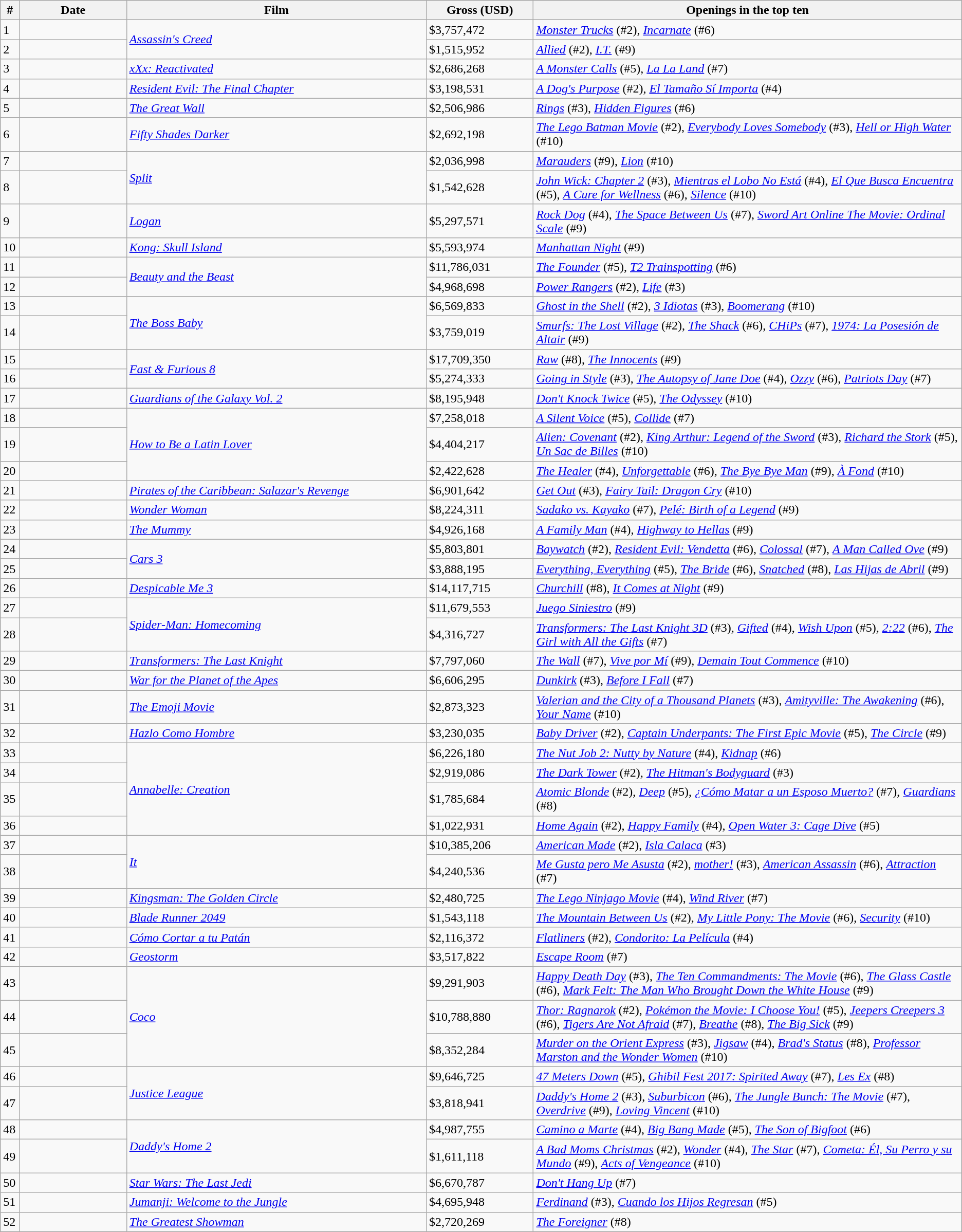<table class="wikitable sortable">
<tr>
<th style="width:1%;">#</th>
<th style="width:10%;">Date</th>
<th style="width:28%;">Film</th>
<th style="width:10%;">Gross (USD)</th>
<th style="width:40%;">Openings in the top ten</th>
</tr>
<tr>
<td>1</td>
<td></td>
<td rowspan="2"><em><a href='#'>Assassin's Creed</a></em></td>
<td>$3,757,472</td>
<td><em><a href='#'>Monster Trucks</a></em> (#2), <em><a href='#'>Incarnate</a></em> (#6)</td>
</tr>
<tr>
<td>2</td>
<td></td>
<td>$1,515,952</td>
<td><em><a href='#'>Allied</a></em> (#2), <em><a href='#'>I.T.</a></em> (#9)</td>
</tr>
<tr>
<td>3</td>
<td></td>
<td><em><a href='#'>xXx: Reactivated</a></em></td>
<td>$2,686,268</td>
<td><em><a href='#'>A Monster Calls</a></em> (#5), <em><a href='#'>La La Land</a></em> (#7)</td>
</tr>
<tr>
<td>4</td>
<td></td>
<td><em><a href='#'>Resident Evil: The Final Chapter</a></em></td>
<td>$3,198,531</td>
<td><em><a href='#'>A Dog's Purpose</a></em> (#2), <em><a href='#'>El Tamaño Sí Importa</a></em> (#4)</td>
</tr>
<tr>
<td>5</td>
<td></td>
<td><em><a href='#'>The Great Wall</a></em></td>
<td>$2,506,986</td>
<td><em><a href='#'>Rings</a></em> (#3), <em><a href='#'>Hidden Figures</a></em> (#6)</td>
</tr>
<tr>
<td>6</td>
<td></td>
<td><em><a href='#'>Fifty Shades Darker</a></em></td>
<td>$2,692,198</td>
<td><em><a href='#'>The Lego Batman Movie</a></em> (#2), <em><a href='#'>Everybody Loves Somebody</a></em> (#3), <em><a href='#'>Hell or High Water</a></em> (#10)</td>
</tr>
<tr>
<td>7</td>
<td></td>
<td rowspan="2"><em><a href='#'>Split</a></em></td>
<td>$2,036,998</td>
<td><em><a href='#'>Marauders</a></em> (#9), <em><a href='#'>Lion</a></em> (#10)</td>
</tr>
<tr>
<td>8</td>
<td></td>
<td>$1,542,628</td>
<td><em><a href='#'>John Wick: Chapter 2</a></em> (#3), <em><a href='#'>Mientras el Lobo No Está</a></em> (#4), <em><a href='#'>El Que Busca Encuentra</a></em> (#5), <em><a href='#'>A Cure for Wellness</a></em> (#6), <em><a href='#'>Silence</a></em> (#10)</td>
</tr>
<tr>
<td>9</td>
<td></td>
<td><em><a href='#'>Logan</a></em></td>
<td>$5,297,571</td>
<td><em><a href='#'>Rock Dog</a></em> (#4), <em><a href='#'>The Space Between Us</a></em> (#7), <em><a href='#'>Sword Art Online The Movie: Ordinal Scale</a></em> (#9)</td>
</tr>
<tr>
<td>10</td>
<td></td>
<td><em><a href='#'>Kong: Skull Island</a></em></td>
<td>$5,593,974</td>
<td><em><a href='#'>Manhattan Night</a></em> (#9)</td>
</tr>
<tr>
<td>11</td>
<td></td>
<td rowspan="2"><em><a href='#'>Beauty and the Beast</a></em></td>
<td>$11,786,031</td>
<td><em><a href='#'>The Founder</a></em> (#5), <em><a href='#'>T2 Trainspotting</a></em> (#6)</td>
</tr>
<tr>
<td>12</td>
<td></td>
<td>$4,968,698</td>
<td><em><a href='#'>Power Rangers</a></em> (#2), <em><a href='#'>Life</a></em> (#3)</td>
</tr>
<tr>
<td>13</td>
<td></td>
<td rowspan="2"><em><a href='#'>The Boss Baby</a></em></td>
<td>$6,569,833</td>
<td><em><a href='#'>Ghost in the Shell</a></em> (#2), <em><a href='#'>3 Idiotas</a></em> (#3), <em><a href='#'>Boomerang</a></em> (#10)</td>
</tr>
<tr>
<td>14</td>
<td></td>
<td>$3,759,019</td>
<td><em><a href='#'>Smurfs: The Lost Village</a></em> (#2), <em><a href='#'>The Shack</a></em> (#6), <em><a href='#'>CHiPs</a></em> (#7), <em><a href='#'>1974: La Posesión de Altair</a></em> (#9)</td>
</tr>
<tr>
<td>15</td>
<td></td>
<td rowspan="2"><em><a href='#'>Fast & Furious 8</a></em></td>
<td>$17,709,350</td>
<td><em><a href='#'>Raw</a></em> (#8), <em><a href='#'>The Innocents</a></em> (#9)</td>
</tr>
<tr>
<td>16</td>
<td></td>
<td>$5,274,333</td>
<td><em><a href='#'>Going in Style</a></em> (#3), <em><a href='#'>The Autopsy of Jane Doe</a></em> (#4), <em><a href='#'>Ozzy</a></em> (#6), <em><a href='#'>Patriots Day</a></em> (#7)</td>
</tr>
<tr>
<td>17</td>
<td></td>
<td><em><a href='#'>Guardians of the Galaxy Vol. 2</a></em></td>
<td>$8,195,948</td>
<td><em><a href='#'>Don't Knock Twice</a></em> (#5), <em><a href='#'>The Odyssey</a></em> (#10)</td>
</tr>
<tr>
<td>18</td>
<td></td>
<td rowspan="3"><em><a href='#'>How to Be a Latin Lover</a></em></td>
<td>$7,258,018</td>
<td><em><a href='#'>A Silent Voice</a></em> (#5), <em><a href='#'>Collide</a></em> (#7)</td>
</tr>
<tr>
<td>19</td>
<td></td>
<td>$4,404,217</td>
<td><em><a href='#'>Alien: Covenant</a></em> (#2), <em><a href='#'>King Arthur: Legend of the Sword</a></em> (#3), <em><a href='#'>Richard the Stork</a></em> (#5), <em><a href='#'>Un Sac de Billes</a></em> (#10)</td>
</tr>
<tr>
<td>20</td>
<td></td>
<td>$2,422,628</td>
<td><em><a href='#'>The Healer</a></em> (#4), <em><a href='#'>Unforgettable</a></em> (#6), <em><a href='#'>The Bye Bye Man</a></em> (#9), <em><a href='#'>À Fond</a></em> (#10)</td>
</tr>
<tr>
<td>21</td>
<td></td>
<td><em><a href='#'>Pirates of the Caribbean: Salazar's Revenge</a></em></td>
<td>$6,901,642</td>
<td><em><a href='#'>Get Out</a></em> (#3), <em><a href='#'>Fairy Tail: Dragon Cry</a></em> (#10)</td>
</tr>
<tr>
<td>22</td>
<td></td>
<td><em><a href='#'>Wonder Woman</a></em></td>
<td>$8,224,311</td>
<td><em><a href='#'>Sadako vs. Kayako</a></em> (#7), <em><a href='#'>Pelé: Birth of a Legend</a></em> (#9)</td>
</tr>
<tr>
<td>23</td>
<td></td>
<td><em><a href='#'>The Mummy</a></em></td>
<td>$4,926,168</td>
<td><em><a href='#'>A Family Man</a></em> (#4), <em><a href='#'>Highway to Hellas</a></em> (#9)</td>
</tr>
<tr>
<td>24</td>
<td></td>
<td rowspan="2"><em><a href='#'>Cars 3</a></em></td>
<td>$5,803,801</td>
<td><em><a href='#'>Baywatch</a></em> (#2), <em><a href='#'>Resident Evil: Vendetta</a></em> (#6), <em><a href='#'>Colossal</a></em> (#7), <em><a href='#'>A Man Called Ove</a></em> (#9)</td>
</tr>
<tr>
<td>25</td>
<td></td>
<td>$3,888,195</td>
<td><em><a href='#'>Everything, Everything</a></em> (#5), <em><a href='#'>The Bride</a></em> (#6), <em><a href='#'>Snatched</a></em> (#8), <em><a href='#'>Las Hijas de Abril</a></em> (#9)</td>
</tr>
<tr>
<td>26</td>
<td></td>
<td><em><a href='#'>Despicable Me 3</a></em></td>
<td>$14,117,715</td>
<td><em><a href='#'>Churchill</a></em> (#8), <em><a href='#'>It Comes at Night</a></em> (#9)</td>
</tr>
<tr>
<td>27</td>
<td></td>
<td rowspan="2"><em><a href='#'>Spider-Man: Homecoming</a></em></td>
<td>$11,679,553</td>
<td><em><a href='#'>Juego Siniestro</a></em> (#9)</td>
</tr>
<tr>
<td>28</td>
<td></td>
<td>$4,316,727</td>
<td><em><a href='#'>Transformers: The Last Knight 3D</a></em> (#3), <em><a href='#'>Gifted</a></em> (#4), <em><a href='#'>Wish Upon</a></em> (#5), <em><a href='#'>2:22</a></em> (#6), <em><a href='#'>The Girl with All the Gifts</a></em> (#7)</td>
</tr>
<tr>
<td>29</td>
<td></td>
<td><em><a href='#'>Transformers: The Last Knight</a></em></td>
<td>$7,797,060</td>
<td><em><a href='#'>The Wall</a></em> (#7), <em><a href='#'>Vive por Mí</a></em> (#9), <em><a href='#'>Demain Tout Commence</a></em> (#10)</td>
</tr>
<tr>
<td>30</td>
<td></td>
<td><em><a href='#'>War for the Planet of the Apes</a></em></td>
<td>$6,606,295</td>
<td><em><a href='#'>Dunkirk</a></em> (#3), <em><a href='#'>Before I Fall</a></em> (#7)</td>
</tr>
<tr>
<td>31</td>
<td></td>
<td><em><a href='#'>The Emoji Movie</a></em></td>
<td>$2,873,323</td>
<td><em><a href='#'>Valerian and the City of a Thousand Planets</a></em> (#3), <em><a href='#'>Amityville: The Awakening</a></em> (#6), <em><a href='#'>Your Name</a></em> (#10)</td>
</tr>
<tr>
<td>32</td>
<td></td>
<td><em><a href='#'>Hazlo Como Hombre</a></em></td>
<td>$3,230,035</td>
<td><em><a href='#'>Baby Driver</a></em> (#2), <em><a href='#'>Captain Underpants: The First Epic Movie</a></em> (#5), <em><a href='#'>The Circle</a></em> (#9)</td>
</tr>
<tr>
<td>33</td>
<td></td>
<td rowspan="4"><em><a href='#'>Annabelle: Creation</a></em></td>
<td>$6,226,180</td>
<td><em><a href='#'>The Nut Job 2: Nutty by Nature</a></em> (#4), <em><a href='#'>Kidnap</a></em> (#6)</td>
</tr>
<tr>
<td>34</td>
<td></td>
<td>$2,919,086</td>
<td><em><a href='#'>The Dark Tower</a></em> (#2), <em><a href='#'>The Hitman's Bodyguard</a></em> (#3)</td>
</tr>
<tr>
<td>35</td>
<td></td>
<td>$1,785,684</td>
<td><em><a href='#'>Atomic Blonde</a></em> (#2), <em><a href='#'>Deep</a></em> (#5), <em><a href='#'>¿Cómo Matar a un Esposo Muerto?</a></em> (#7), <em><a href='#'>Guardians</a></em> (#8)</td>
</tr>
<tr>
<td>36</td>
<td></td>
<td>$1,022,931</td>
<td><em><a href='#'>Home Again</a></em> (#2), <em><a href='#'>Happy Family</a></em> (#4), <em><a href='#'>Open Water 3: Cage Dive</a></em> (#5)</td>
</tr>
<tr>
<td>37</td>
<td></td>
<td rowspan="2"><em><a href='#'>It</a></em></td>
<td>$10,385,206</td>
<td><em><a href='#'>American Made</a></em> (#2), <em><a href='#'>Isla Calaca</a></em> (#3)</td>
</tr>
<tr>
<td>38</td>
<td></td>
<td>$4,240,536</td>
<td><em><a href='#'>Me Gusta pero Me Asusta</a></em> (#2), <em><a href='#'>mother!</a></em> (#3), <em><a href='#'>American Assassin</a></em> (#6), <em><a href='#'>Attraction</a></em> (#7)</td>
</tr>
<tr>
<td>39</td>
<td></td>
<td><em><a href='#'>Kingsman: The Golden Circle</a></em></td>
<td>$2,480,725</td>
<td><em><a href='#'>The Lego Ninjago Movie</a></em> (#4), <em><a href='#'>Wind River</a></em> (#7)</td>
</tr>
<tr>
<td>40</td>
<td></td>
<td><em><a href='#'>Blade Runner 2049</a></em></td>
<td>$1,543,118</td>
<td><em><a href='#'>The Mountain Between Us</a></em> (#2), <em><a href='#'>My Little Pony: The Movie</a></em> (#6), <em><a href='#'>Security</a></em> (#10)</td>
</tr>
<tr>
<td>41</td>
<td></td>
<td><em><a href='#'>Cómo Cortar a tu Patán</a></em></td>
<td>$2,116,372</td>
<td><em><a href='#'>Flatliners</a></em> (#2), <em><a href='#'>Condorito: La Película</a></em> (#4)</td>
</tr>
<tr>
<td>42</td>
<td></td>
<td><em><a href='#'>Geostorm</a></em></td>
<td>$3,517,822</td>
<td><em><a href='#'>Escape Room</a></em> (#7)</td>
</tr>
<tr>
<td>43</td>
<td></td>
<td rowspan="3"><em><a href='#'>Coco</a></em></td>
<td>$9,291,903</td>
<td><em><a href='#'>Happy Death Day</a></em> (#3), <em><a href='#'>The Ten Commandments: The Movie</a></em> (#6), <em><a href='#'>The Glass Castle</a></em> (#6), <em><a href='#'>Mark Felt: The Man Who Brought Down the White House</a></em> (#9)</td>
</tr>
<tr>
<td>44</td>
<td></td>
<td>$10,788,880</td>
<td><em><a href='#'>Thor: Ragnarok</a></em> (#2), <em><a href='#'>Pokémon the Movie: I Choose You!</a></em> (#5), <em><a href='#'>Jeepers Creepers 3</a></em> (#6), <em><a href='#'>Tigers Are Not Afraid</a></em> (#7), <em><a href='#'>Breathe</a></em> (#8), <em><a href='#'>The Big Sick</a></em> (#9)</td>
</tr>
<tr>
<td>45</td>
<td></td>
<td>$8,352,284</td>
<td><em><a href='#'>Murder on the Orient Express</a></em> (#3), <em><a href='#'>Jigsaw</a></em> (#4), <em><a href='#'>Brad's Status</a></em> (#8), <em><a href='#'>Professor Marston and the Wonder Women</a></em> (#10)</td>
</tr>
<tr>
<td>46</td>
<td></td>
<td rowspan="2"><em><a href='#'>Justice League</a></em></td>
<td>$9,646,725</td>
<td><em><a href='#'>47 Meters Down</a></em> (#5), <em><a href='#'>Ghibil Fest 2017: Spirited Away</a></em> (#7), <em><a href='#'>Les Ex</a></em> (#8)</td>
</tr>
<tr>
<td>47</td>
<td></td>
<td>$3,818,941</td>
<td><em><a href='#'>Daddy's Home 2</a></em> (#3), <em><a href='#'>Suburbicon</a></em> (#6), <em><a href='#'>The Jungle Bunch: The Movie</a></em> (#7), <em><a href='#'>Overdrive</a></em> (#9), <em><a href='#'>Loving Vincent</a></em> (#10)</td>
</tr>
<tr>
<td>48</td>
<td></td>
<td rowspan="2"><em><a href='#'>Daddy's Home 2</a></em></td>
<td>$4,987,755</td>
<td><em><a href='#'>Camino a Marte</a></em> (#4), <em><a href='#'>Big Bang Made</a></em> (#5), <em><a href='#'>The Son of Bigfoot</a></em> (#6)</td>
</tr>
<tr>
<td>49</td>
<td></td>
<td>$1,611,118</td>
<td><em><a href='#'>A Bad Moms Christmas</a></em> (#2), <em><a href='#'>Wonder</a></em> (#4), <em><a href='#'>The Star</a></em> (#7), <em><a href='#'>Cometa: Él, Su Perro y su Mundo</a></em> (#9), <em><a href='#'>Acts of Vengeance</a></em> (#10)</td>
</tr>
<tr>
<td>50</td>
<td></td>
<td><em><a href='#'>Star Wars: The Last Jedi</a></em></td>
<td>$6,670,787</td>
<td><em><a href='#'>Don't Hang Up</a></em> (#7)</td>
</tr>
<tr>
<td>51</td>
<td></td>
<td><em><a href='#'>Jumanji: Welcome to the Jungle</a></em></td>
<td>$4,695,948</td>
<td><em><a href='#'>Ferdinand</a></em> (#3), <em><a href='#'>Cuando los Hijos Regresan</a></em> (#5)</td>
</tr>
<tr>
<td>52</td>
<td></td>
<td><em><a href='#'>The Greatest Showman</a></em></td>
<td>$2,720,269</td>
<td><em><a href='#'>The Foreigner</a></em> (#8)</td>
</tr>
</table>
